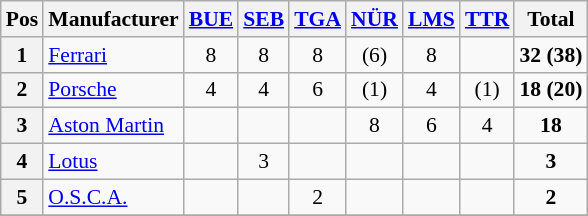<table class="wikitable" style="font-size: 90%;">
<tr>
<th>Pos</th>
<th>Manufacturer</th>
<th> <a href='#'>BUE</a></th>
<th> <a href='#'>SEB</a></th>
<th> <a href='#'>TGA</a></th>
<th> <a href='#'>NÜR</a></th>
<th> <a href='#'>LMS</a></th>
<th> <a href='#'>TTR</a></th>
<th>Total</th>
</tr>
<tr>
<th>1 </th>
<td> <a href='#'>Ferrari</a></td>
<td align=center>8</td>
<td align=center>8</td>
<td align=center>8</td>
<td align=center>(6)</td>
<td align=center>8</td>
<td></td>
<td align=center><strong>32 (38)</strong></td>
</tr>
<tr>
<th>2 </th>
<td> <a href='#'>Porsche</a></td>
<td align=center>4</td>
<td align=center>4</td>
<td align=center>6</td>
<td align=center>(1)</td>
<td align=center>4</td>
<td align=center>(1)</td>
<td align=center><strong>18 (20)</strong></td>
</tr>
<tr>
<th>3 </th>
<td> <a href='#'>Aston Martin</a></td>
<td></td>
<td></td>
<td></td>
<td align=center>8</td>
<td align=center>6</td>
<td align=center>4</td>
<td align=center><strong>18</strong></td>
</tr>
<tr>
<th>4 </th>
<td> <a href='#'>Lotus</a></td>
<td></td>
<td align=center>3</td>
<td></td>
<td></td>
<td></td>
<td></td>
<td align=center><strong>3</strong></td>
</tr>
<tr>
<th>5 </th>
<td> <a href='#'>O.S.C.A.</a></td>
<td></td>
<td></td>
<td align=center>2</td>
<td></td>
<td></td>
<td></td>
<td align=center><strong>2</strong></td>
</tr>
<tr>
</tr>
</table>
